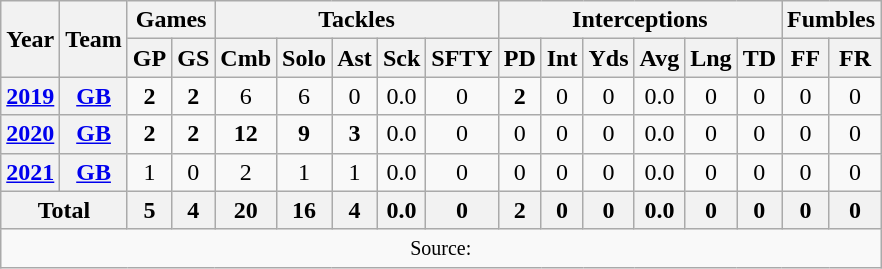<table class="wikitable" style="text-align: center;">
<tr>
<th rowspan="2">Year</th>
<th rowspan="2">Team</th>
<th colspan="2">Games</th>
<th colspan="5">Tackles</th>
<th colspan="6">Interceptions</th>
<th colspan="2">Fumbles</th>
</tr>
<tr>
<th>GP</th>
<th>GS</th>
<th>Cmb</th>
<th>Solo</th>
<th>Ast</th>
<th>Sck</th>
<th>SFTY</th>
<th>PD</th>
<th>Int</th>
<th>Yds</th>
<th>Avg</th>
<th>Lng</th>
<th>TD</th>
<th>FF</th>
<th>FR</th>
</tr>
<tr>
<th><a href='#'>2019</a></th>
<th><a href='#'>GB</a></th>
<td><strong>2</strong></td>
<td><strong>2</strong></td>
<td>6</td>
<td>6</td>
<td>0</td>
<td>0.0</td>
<td>0</td>
<td><strong>2</strong></td>
<td>0</td>
<td>0</td>
<td>0.0</td>
<td>0</td>
<td>0</td>
<td>0</td>
<td>0</td>
</tr>
<tr>
<th><a href='#'>2020</a></th>
<th><a href='#'>GB</a></th>
<td><strong>2</strong></td>
<td><strong>2</strong></td>
<td><strong>12</strong></td>
<td><strong>9</strong></td>
<td><strong>3</strong></td>
<td>0.0</td>
<td>0</td>
<td>0</td>
<td>0</td>
<td>0</td>
<td>0.0</td>
<td>0</td>
<td>0</td>
<td>0</td>
<td>0</td>
</tr>
<tr>
<th><a href='#'>2021</a></th>
<th><a href='#'>GB</a></th>
<td>1</td>
<td>0</td>
<td>2</td>
<td>1</td>
<td>1</td>
<td>0.0</td>
<td>0</td>
<td>0</td>
<td>0</td>
<td>0</td>
<td>0.0</td>
<td>0</td>
<td>0</td>
<td>0</td>
<td>0</td>
</tr>
<tr>
<th colspan="2">Total</th>
<th>5</th>
<th>4</th>
<th>20</th>
<th>16</th>
<th>4</th>
<th>0.0</th>
<th>0</th>
<th>2</th>
<th>0</th>
<th>0</th>
<th>0.0</th>
<th>0</th>
<th>0</th>
<th>0</th>
<th>0</th>
</tr>
<tr>
<td colspan="17"><small>Source: </small></td>
</tr>
</table>
